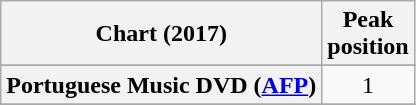<table class="wikitable sortable plainrowheaders" style="text-align:center">
<tr>
<th scope="col">Chart (2017)</th>
<th scope="col">Peak<br> position</th>
</tr>
<tr>
</tr>
<tr>
</tr>
<tr>
</tr>
<tr>
</tr>
<tr>
</tr>
<tr>
</tr>
<tr>
</tr>
<tr>
</tr>
<tr>
</tr>
<tr>
</tr>
<tr>
</tr>
<tr>
</tr>
<tr>
</tr>
<tr>
</tr>
<tr>
</tr>
<tr>
</tr>
<tr>
</tr>
<tr>
</tr>
<tr>
<th scope="row">Portuguese Music DVD (<a href='#'>AFP</a>)</th>
<td>1</td>
</tr>
<tr>
</tr>
<tr>
</tr>
<tr>
</tr>
<tr>
</tr>
<tr>
</tr>
<tr>
</tr>
<tr>
</tr>
</table>
